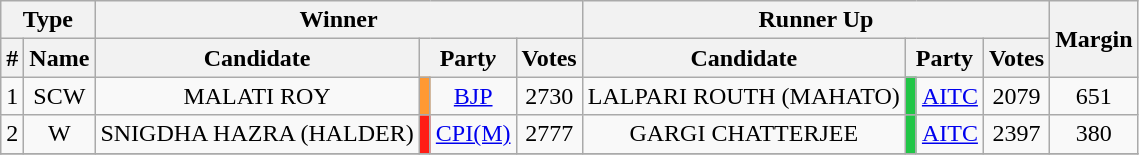<table class="wikitable sortable" style="text-align:center;">
<tr>
<th colspan="2">Type</th>
<th colspan="4">Winner</th>
<th colspan="4">Runner Up</th>
<th rowspan="2">Margin</th>
</tr>
<tr>
<th>#</th>
<th>Name</th>
<th>Candidate</th>
<th colspan="2">Part<em>y</em></th>
<th>Votes</th>
<th>Candidate</th>
<th colspan="2">Party</th>
<th>Votes</th>
</tr>
<tr>
<td>1</td>
<td>SCW</td>
<td>MALATI ROY</td>
<td bgcolor=#FF9933></td>
<td><a href='#'>BJP</a></td>
<td>2730</td>
<td>LALPARI ROUTH (MAHATO)</td>
<td bgcolor=#20C646></td>
<td><a href='#'>AITC</a></td>
<td>2079</td>
<td>651</td>
</tr>
<tr>
<td>2</td>
<td>W</td>
<td>SNIGDHA HAZRA (HALDER)</td>
<td bgcolor=#FF1D15></td>
<td><a href='#'>CPI(M)</a></td>
<td>2777</td>
<td>GARGI CHATTERJEE</td>
<td bgcolor=#20C646></td>
<td><a href='#'>AITC</a></td>
<td>2397</td>
<td>380</td>
</tr>
<tr>
</tr>
</table>
